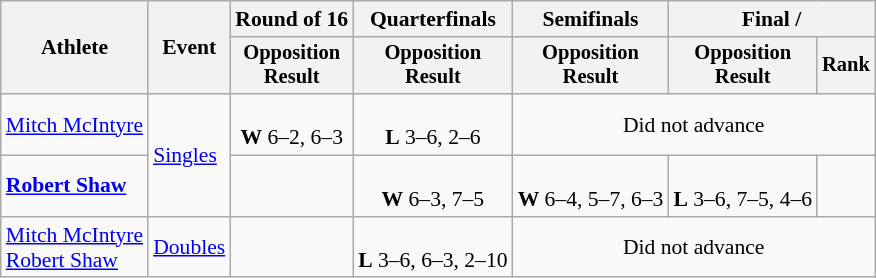<table class="wikitable" style="font-size:90%;">
<tr>
<th rowspan=2>Athlete</th>
<th rowspan=2>Event</th>
<th>Round of 16</th>
<th>Quarterfinals</th>
<th>Semifinals</th>
<th colspan=2>Final / </th>
</tr>
<tr style="font-size:95%">
<th>Opposition<br>Result</th>
<th>Opposition<br>Result</th>
<th>Opposition<br>Result</th>
<th>Opposition<br>Result</th>
<th>Rank</th>
</tr>
<tr align=center>
<td align=left><a href='#'>Mitch McIntyre</a></td>
<td rowspan=2 align=left><a href='#'>Singles</a></td>
<td><br><strong>W</strong> 6–2, 6–3</td>
<td><br><strong>L</strong> 3–6, 2–6</td>
<td colspan=3>Did not advance</td>
</tr>
<tr align=center>
<td align=left><strong><a href='#'>Robert Shaw</a></strong></td>
<td></td>
<td><br><strong>W</strong> 6–3, 7–5</td>
<td><br><strong>W</strong> 6–4, 5–7, 6–3</td>
<td><br><strong>L</strong> 3–6, 7–5, 4–6</td>
<td></td>
</tr>
<tr align=center>
<td align=left><a href='#'>Mitch McIntyre</a><br><a href='#'>Robert Shaw</a></td>
<td align=left><a href='#'>Doubles</a></td>
<td></td>
<td><br><strong>L</strong> 3–6, 6–3, 2–10</td>
<td colspan=3>Did not advance</td>
</tr>
</table>
